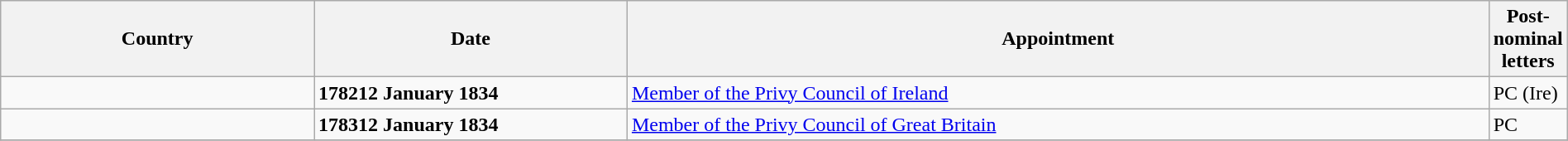<table class="wikitable" style="width:100%;">
<tr>
<th style="width:20%;">Country</th>
<th style="width:20%;">Date</th>
<th style="width:55%;">Appointment</th>
<th style="width:5%;">Post-nominal letters</th>
</tr>
<tr>
<td></td>
<td><strong>178212 January 1834</strong></td>
<td><a href='#'>Member of the Privy Council of Ireland</a></td>
<td>PC (Ire)</td>
</tr>
<tr>
<td></td>
<td><strong>178312 January 1834</strong></td>
<td><a href='#'>Member of the Privy Council of Great Britain</a></td>
<td>PC</td>
</tr>
<tr>
</tr>
</table>
